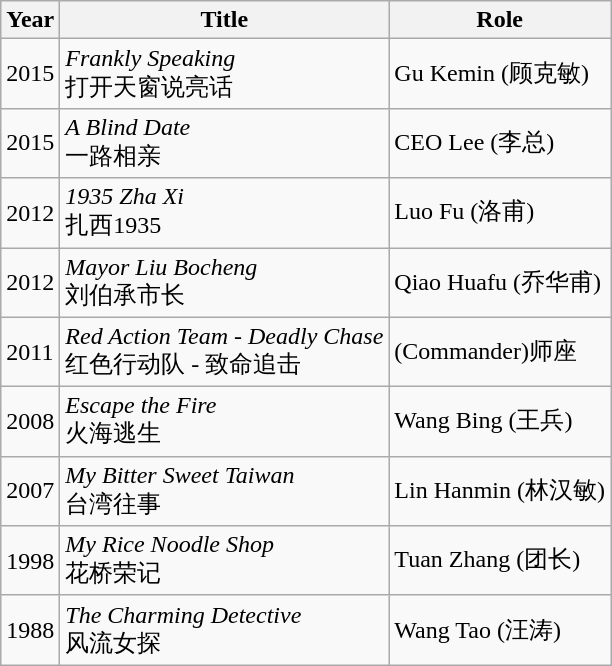<table class="wikitable sortable">
<tr>
<th>Year</th>
<th>Title</th>
<th class="unsortable">Role</th>
</tr>
<tr>
<td>2015</td>
<td><em>Frankly Speaking</em><br>打开天窗说亮话</td>
<td>Gu Kemin (顾克敏)</td>
</tr>
<tr>
<td>2015</td>
<td><em>A Blind Date</em><br>一路相亲</td>
<td>CEO Lee (李总)</td>
</tr>
<tr>
<td>2012</td>
<td><em>1935 Zha Xi</em><br>扎西1935</td>
<td>Luo Fu (洛甫)</td>
</tr>
<tr>
<td>2012</td>
<td><em>Mayor Liu Bocheng</em><br>刘伯承市长</td>
<td>Qiao Huafu (乔华甫)</td>
</tr>
<tr>
<td>2011</td>
<td><em>Red Action Team - Deadly Chase</em><br>红色行动队 - 致命追击</td>
<td>(Commander)师座</td>
</tr>
<tr>
<td>2008</td>
<td><em>Escape the Fire</em><br>火海逃生</td>
<td>Wang Bing (王兵)</td>
</tr>
<tr 发>
<td>2007</td>
<td><em>My Bitter Sweet Taiwan</em><br>台湾往事</td>
<td>Lin Hanmin (林汉敏)</td>
</tr>
<tr>
<td>1998</td>
<td><em>My Rice Noodle Shop</em><br>花桥荣记</td>
<td>Tuan Zhang (团长)</td>
</tr>
<tr>
<td>1988</td>
<td><em>The Charming Detective</em><br>风流女探</td>
<td>Wang Tao (汪涛)</td>
</tr>
</table>
